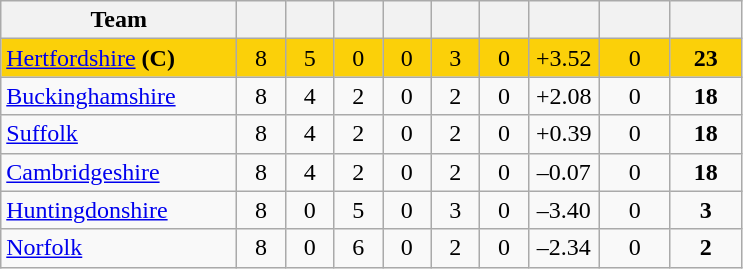<table class="wikitable" style="text-align:center">
<tr>
<th width="150">Team</th>
<th width="25"></th>
<th width="25"></th>
<th width="25"></th>
<th width="25"></th>
<th width="25"></th>
<th width="25"></th>
<th width="40"></th>
<th width="40"></th>
<th width="40"></th>
</tr>
<tr style="background:#fbd009">
<td style="text-align:left"><a href='#'>Hertfordshire</a> <strong>(C)</strong></td>
<td>8</td>
<td>5</td>
<td>0</td>
<td>0</td>
<td>3</td>
<td>0</td>
<td>+3.52</td>
<td>0</td>
<td><strong>23</strong></td>
</tr>
<tr>
<td style="text-align:left"><a href='#'>Buckinghamshire</a></td>
<td>8</td>
<td>4</td>
<td>2</td>
<td>0</td>
<td>2</td>
<td>0</td>
<td>+2.08</td>
<td>0</td>
<td><strong>18</strong></td>
</tr>
<tr>
<td style="text-align:left"><a href='#'>Suffolk</a></td>
<td>8</td>
<td>4</td>
<td>2</td>
<td>0</td>
<td>2</td>
<td>0</td>
<td>+0.39</td>
<td>0</td>
<td><strong>18</strong></td>
</tr>
<tr>
<td style="text-align:left"><a href='#'>Cambridgeshire</a></td>
<td>8</td>
<td>4</td>
<td>2</td>
<td>0</td>
<td>2</td>
<td>0</td>
<td>–0.07</td>
<td>0</td>
<td><strong>18</strong></td>
</tr>
<tr>
<td style="text-align:left"><a href='#'>Huntingdonshire</a></td>
<td>8</td>
<td>0</td>
<td>5</td>
<td>0</td>
<td>3</td>
<td>0</td>
<td>–3.40</td>
<td>0</td>
<td><strong>3</strong></td>
</tr>
<tr>
<td style="text-align:left"><a href='#'>Norfolk</a></td>
<td>8</td>
<td>0</td>
<td>6</td>
<td>0</td>
<td>2</td>
<td>0</td>
<td>–2.34</td>
<td>0</td>
<td><strong>2</strong></td>
</tr>
</table>
